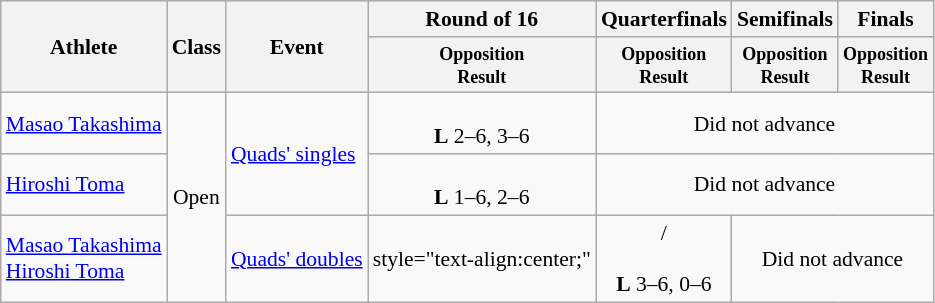<table class=wikitable style="font-size:90%">
<tr>
<th rowspan="2">Athlete</th>
<th rowspan="2">Class</th>
<th rowspan="2">Event</th>
<th>Round of 16</th>
<th>Quarterfinals</th>
<th>Semifinals</th>
<th>Finals</th>
</tr>
<tr>
<th style="line-height:1em"><small>Opposition<br>Result</small></th>
<th style="line-height:1em"><small>Opposition<br>Result</small></th>
<th style="line-height:1em"><small>Opposition<br>Result</small></th>
<th style="line-height:1em"><small>Opposition<br>Result</small></th>
</tr>
<tr>
<td><a href='#'>Masao Takashima</a></td>
<td rowspan="3" style="text-align:center;">Open</td>
<td rowspan="2"><a href='#'>Quads' singles</a></td>
<td style="text-align:center;"><br><strong>L</strong> 2–6, 3–6</td>
<td style="text-align:center;" colspan="3">Did not advance</td>
</tr>
<tr>
<td><a href='#'>Hiroshi Toma</a></td>
<td style="text-align:center;"><br><strong>L</strong> 1–6, 2–6</td>
<td style="text-align:center;" colspan="3">Did not advance</td>
</tr>
<tr>
<td><a href='#'>Masao Takashima</a><br> <a href='#'>Hiroshi Toma</a></td>
<td style="text-align:center;"><a href='#'>Quads' doubles</a></td>
<td>style="text-align:center;" </td>
<td style="text-align:center;"> / <br> <br><strong>L</strong> 3–6, 0–6</td>
<td style="text-align:center;" colspan="2">Did not advance</td>
</tr>
</table>
